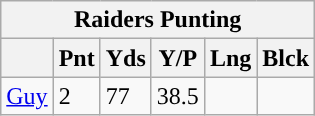<table class="wikitable">
<tr>
<th colspan="6">Raiders Punting</th>
</tr>
<tr>
<th></th>
<th>Pnt</th>
<th>Yds</th>
<th>Y/P</th>
<th>Lng</th>
<th>Blck</th>
</tr>
<tr>
<td><a href='#'>Guy</a></td>
<td>2</td>
<td>77</td>
<td>38.5</td>
<td></td>
<td></td>
</tr>
</table>
